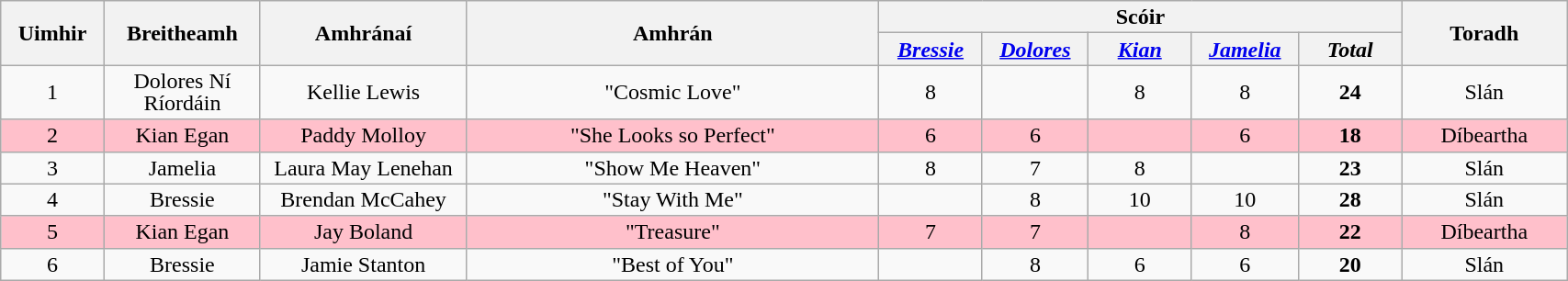<table class="wikitable" style="text-align:center; line-height:16px; width:90%;">
<tr>
<th scope="col" rowspan="2" width="05%">Uimhir</th>
<th scope="col" rowspan="2" width="7%">Breitheamh</th>
<th scope="col" rowspan="2" width="10%">Amhránaí</th>
<th scope="col" rowspan="2" width="20%">Amhrán</th>
<th scope="col" colspan="5" width="10%">Scóir</th>
<th scope="col" rowspan="2" width="8%">Toradh</th>
</tr>
<tr>
<th width="5%"><em><a href='#'>Bressie</a></em></th>
<th width="5%"><em><a href='#'>Dolores</a></em></th>
<th width="5%"><em><a href='#'>Kian</a></em></th>
<th width="5%"><em><a href='#'>Jamelia</a></em></th>
<th width="5%"><em>Total</em></th>
</tr>
<tr>
<td>1</td>
<td>Dolores Ní Ríordáin</td>
<td>Kellie Lewis</td>
<td>"Cosmic Love"</td>
<td>8</td>
<td></td>
<td>8</td>
<td>8</td>
<td><strong>24</strong></td>
<td>Slán</td>
</tr>
<tr style="background:pink;">
<td>2</td>
<td>Kian Egan</td>
<td>Paddy Molloy</td>
<td>"She Looks so Perfect"</td>
<td>6</td>
<td>6</td>
<td></td>
<td>6</td>
<td><strong>18</strong></td>
<td>Díbeartha</td>
</tr>
<tr>
<td>3</td>
<td>Jamelia</td>
<td>Laura May Lenehan</td>
<td>"Show Me Heaven"</td>
<td>8</td>
<td>7</td>
<td>8</td>
<td></td>
<td><strong>23</strong></td>
<td>Slán</td>
</tr>
<tr>
<td>4</td>
<td>Bressie</td>
<td>Brendan McCahey</td>
<td>"Stay With Me"</td>
<td></td>
<td>8</td>
<td>10</td>
<td>10</td>
<td><strong>28</strong></td>
<td>Slán</td>
</tr>
<tr style="background:pink;">
<td>5</td>
<td>Kian Egan</td>
<td>Jay Boland</td>
<td>"Treasure"</td>
<td>7</td>
<td>7</td>
<td></td>
<td>8</td>
<td><strong>22</strong></td>
<td>Díbeartha</td>
</tr>
<tr>
<td>6</td>
<td>Bressie</td>
<td>Jamie Stanton</td>
<td>"Best of You"</td>
<td></td>
<td>8</td>
<td>6</td>
<td>6</td>
<td><strong>20</strong></td>
<td>Slán</td>
</tr>
</table>
